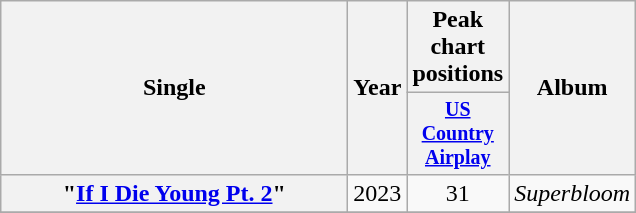<table class="wikitable plainrowheaders" style="text-align:center;">
<tr>
<th rowspan="2" style="width:14em;">Single</th>
<th rowspan="2">Year</th>
<th>Peak chart<br>positions</th>
<th rowspan="2">Album</th>
</tr>
<tr style="font-size:smaller;">
<th width="45"><a href='#'>US Country Airplay</a><br></th>
</tr>
<tr>
<th scope="row">"<a href='#'>If I Die Young Pt. 2</a>"</th>
<td>2023</td>
<td>31</td>
<td><em>Superbloom</em></td>
</tr>
<tr>
</tr>
</table>
